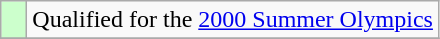<table class="wikitable">
<tr>
<td width=10px bgcolor=#ccffcc></td>
<td>Qualified for the <a href='#'>2000 Summer Olympics</a></td>
</tr>
<tr>
</tr>
</table>
